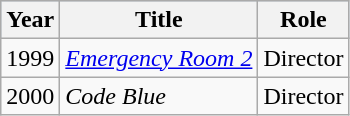<table class="wikitable">
<tr style="background:#b0c4de; text-align:center;">
<th scope="col">Year</th>
<th scope="col">Title</th>
<th scope="col">Role</th>
</tr>
<tr>
<td>1999</td>
<td><em><a href='#'>Emergency Room 2</a></em></td>
<td>Director</td>
</tr>
<tr>
<td>2000</td>
<td><em>Code Blue</em></td>
<td>Director</td>
</tr>
</table>
